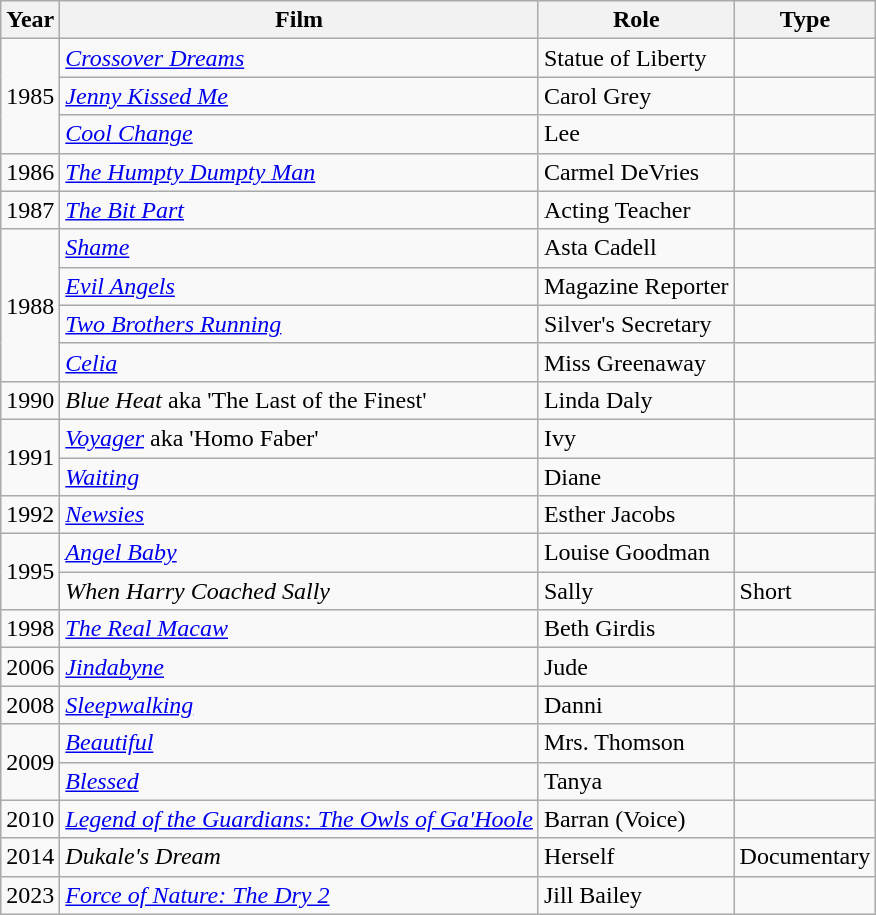<table class="wikitable sortable">
<tr>
<th>Year</th>
<th>Film</th>
<th>Role</th>
<th scope="col" class="unsortable">Type</th>
</tr>
<tr>
<td rowspan=3>1985</td>
<td><em><a href='#'>Crossover Dreams</a></em></td>
<td>Statue of Liberty</td>
<td></td>
</tr>
<tr>
<td><em><a href='#'>Jenny Kissed Me</a></em></td>
<td>Carol Grey</td>
<td></td>
</tr>
<tr>
<td><em><a href='#'>Cool Change</a></em></td>
<td>Lee</td>
<td></td>
</tr>
<tr>
<td>1986</td>
<td><em><a href='#'>The Humpty Dumpty Man</a></em></td>
<td>Carmel DeVries</td>
<td></td>
</tr>
<tr>
<td>1987</td>
<td><em><a href='#'>The Bit Part</a></em></td>
<td>Acting Teacher</td>
<td></td>
</tr>
<tr>
<td rowspan=4>1988</td>
<td><em><a href='#'>Shame</a></em></td>
<td>Asta Cadell</td>
<td></td>
</tr>
<tr>
<td><em><a href='#'>Evil Angels</a></em></td>
<td>Magazine Reporter</td>
<td></td>
</tr>
<tr>
<td><em><a href='#'>Two Brothers Running</a></em></td>
<td>Silver's Secretary</td>
<td></td>
</tr>
<tr>
<td><em><a href='#'>Celia</a></em></td>
<td>Miss Greenaway</td>
<td></td>
</tr>
<tr>
<td>1990</td>
<td><em>Blue Heat</em> aka 'The Last of the Finest'</td>
<td>Linda Daly</td>
<td></td>
</tr>
<tr>
<td rowspan=2>1991</td>
<td><em><a href='#'>Voyager</a></em> aka 'Homo Faber'</td>
<td>Ivy</td>
<td></td>
</tr>
<tr>
<td><em><a href='#'>Waiting</a></em></td>
<td>Diane</td>
<td></td>
</tr>
<tr>
<td>1992</td>
<td><em><a href='#'>Newsies</a></em></td>
<td>Esther Jacobs</td>
<td></td>
</tr>
<tr>
<td rowspan=2>1995</td>
<td><em><a href='#'>Angel Baby</a></em></td>
<td>Louise Goodman</td>
<td></td>
</tr>
<tr>
<td><em>When Harry Coached Sally</em></td>
<td>Sally</td>
<td>Short</td>
</tr>
<tr>
<td>1998</td>
<td><em><a href='#'>The Real Macaw</a></em></td>
<td>Beth Girdis</td>
<td></td>
</tr>
<tr>
<td>2006</td>
<td><em><a href='#'>Jindabyne</a></em></td>
<td>Jude</td>
<td></td>
</tr>
<tr>
<td>2008</td>
<td><em><a href='#'>Sleepwalking</a></em></td>
<td>Danni</td>
<td></td>
</tr>
<tr>
<td rowspan=2>2009</td>
<td><em><a href='#'>Beautiful</a></em></td>
<td>Mrs. Thomson</td>
<td></td>
</tr>
<tr>
<td><em><a href='#'>Blessed</a></em></td>
<td>Tanya</td>
<td></td>
</tr>
<tr>
<td>2010</td>
<td><em><a href='#'>Legend of the Guardians: The Owls of Ga'Hoole</a></em></td>
<td>Barran (Voice)</td>
<td></td>
</tr>
<tr>
<td>2014</td>
<td><em>Dukale's Dream</em></td>
<td>Herself</td>
<td>Documentary</td>
</tr>
<tr>
<td>2023</td>
<td><em><a href='#'>Force of Nature: The Dry 2</a></em></td>
<td>Jill Bailey</td>
<td></td>
</tr>
</table>
